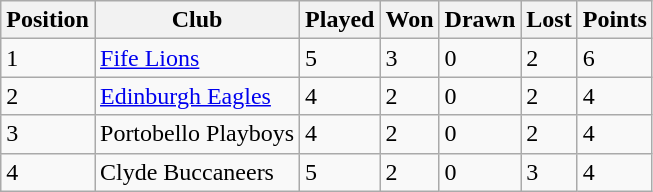<table class="wikitable">
<tr>
<th>Position</th>
<th>Club</th>
<th>Played</th>
<th>Won</th>
<th>Drawn</th>
<th>Lost</th>
<th>Points</th>
</tr>
<tr>
<td>1</td>
<td><a href='#'>Fife Lions</a></td>
<td>5</td>
<td>3</td>
<td>0</td>
<td>2</td>
<td>6</td>
</tr>
<tr>
<td>2</td>
<td><a href='#'>Edinburgh Eagles</a></td>
<td>4</td>
<td>2</td>
<td>0</td>
<td>2</td>
<td>4</td>
</tr>
<tr>
<td>3</td>
<td>Portobello Playboys</td>
<td>4</td>
<td>2</td>
<td>0</td>
<td>2</td>
<td>4</td>
</tr>
<tr>
<td>4</td>
<td>Clyde Buccaneers</td>
<td>5</td>
<td>2</td>
<td>0</td>
<td>3</td>
<td>4</td>
</tr>
</table>
